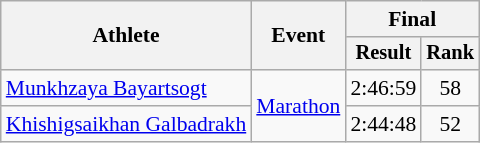<table class="wikitable" style="font-size:90%">
<tr>
<th rowspan="2">Athlete</th>
<th rowspan="2">Event</th>
<th colspan="2">Final</th>
</tr>
<tr style="font-size:95%">
<th>Result</th>
<th>Rank</th>
</tr>
<tr style=text-align:center>
<td style=text-align:left><a href='#'>Munkhzaya Bayartsogt</a></td>
<td style=text-align:left rowspan=2><a href='#'>Marathon</a></td>
<td>2:46:59</td>
<td>58</td>
</tr>
<tr style=text-align:center>
<td style=text-align:left><a href='#'>Khishigsaikhan Galbadrakh</a></td>
<td>2:44:48</td>
<td>52</td>
</tr>
</table>
